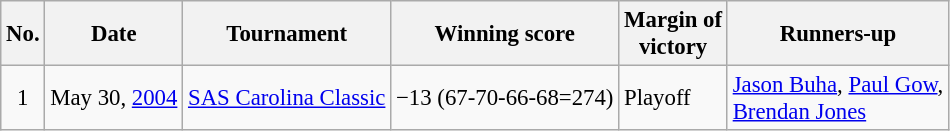<table class="wikitable" style="font-size:95%;">
<tr>
<th>No.</th>
<th>Date</th>
<th>Tournament</th>
<th>Winning score</th>
<th>Margin of<br>victory</th>
<th>Runners-up</th>
</tr>
<tr>
<td align=center>1</td>
<td>May 30, <a href='#'>2004</a></td>
<td><a href='#'>SAS Carolina Classic</a></td>
<td>−13 (67-70-66-68=274)</td>
<td>Playoff</td>
<td> <a href='#'>Jason Buha</a>,  <a href='#'>Paul Gow</a>,<br> <a href='#'>Brendan Jones</a></td>
</tr>
</table>
